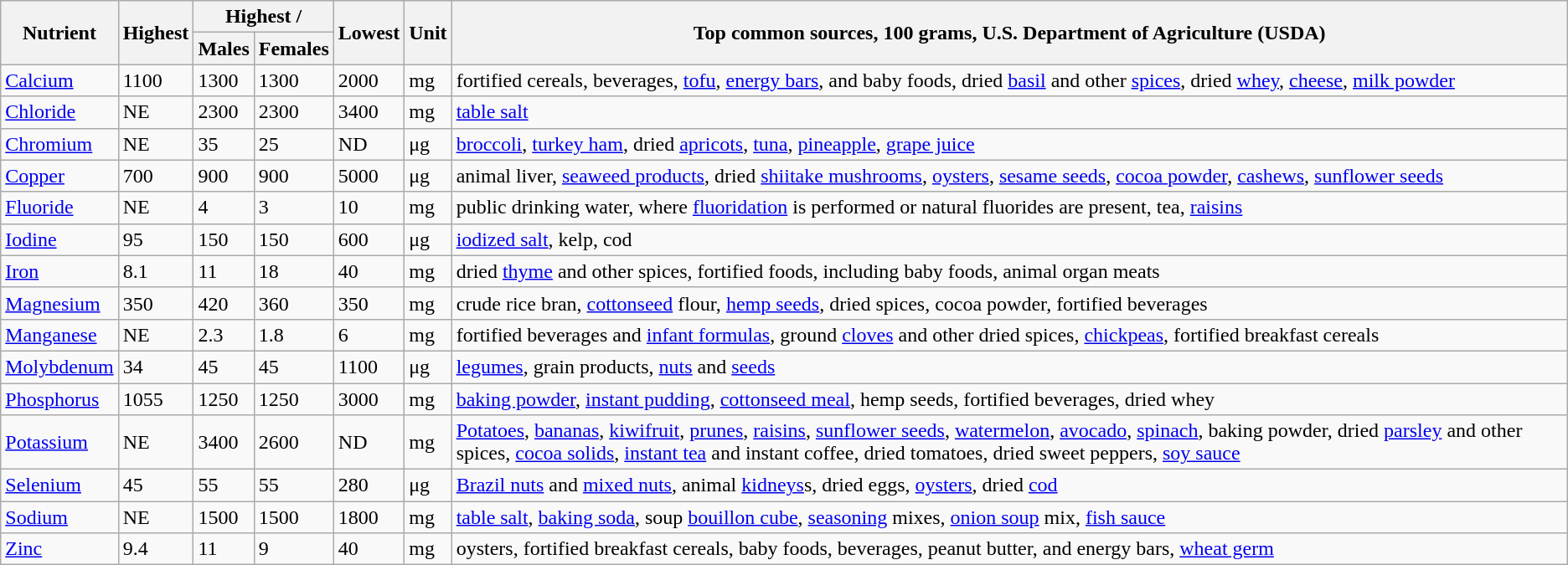<table class="wikitable sortable">
<tr>
<th rowspan="2">Nutrient</th>
<th rowspan="2">Highest </th>
<th colspan="2">Highest /</th>
<th rowspan="2">Lowest </th>
<th rowspan="2">Unit</th>
<th rowspan="2">Top common sources, 100 grams, U.S. Department of Agriculture (USDA)</th>
</tr>
<tr>
<th>Males</th>
<th>Females</th>
</tr>
<tr>
<td><a href='#'>Calcium</a></td>
<td>1100</td>
<td>1300</td>
<td>1300</td>
<td>2000</td>
<td>mg</td>
<td>fortified cereals, beverages, <a href='#'>tofu</a>, <a href='#'>energy bars</a>, and baby foods, dried <a href='#'>basil</a> and other <a href='#'>spices</a>, dried <a href='#'>whey</a>, <a href='#'>cheese</a>, <a href='#'>milk powder</a></td>
</tr>
<tr>
<td><a href='#'>Chloride</a></td>
<td>NE</td>
<td>2300</td>
<td>2300</td>
<td>3400</td>
<td>mg</td>
<td><a href='#'>table salt</a></td>
</tr>
<tr>
<td><a href='#'>Chromium</a></td>
<td>NE</td>
<td>35</td>
<td>25</td>
<td>ND</td>
<td>μg</td>
<td><a href='#'>broccoli</a>, <a href='#'>turkey ham</a>, dried <a href='#'>apricots</a>, <a href='#'>tuna</a>, <a href='#'>pineapple</a>, <a href='#'>grape juice</a></td>
</tr>
<tr>
<td><a href='#'>Copper</a></td>
<td>700</td>
<td>900</td>
<td>900</td>
<td>5000</td>
<td>μg</td>
<td>animal liver, <a href='#'>seaweed products</a>, dried <a href='#'>shiitake mushrooms</a>, <a href='#'>oysters</a>, <a href='#'>sesame seeds</a>, <a href='#'>cocoa powder</a>, <a href='#'>cashews</a>, <a href='#'>sunflower seeds</a></td>
</tr>
<tr>
<td><a href='#'>Fluoride</a></td>
<td>NE</td>
<td>4</td>
<td>3</td>
<td>10</td>
<td>mg</td>
<td>public drinking water, where <a href='#'>fluoridation</a> is performed or natural fluorides are present, tea, <a href='#'>raisins</a></td>
</tr>
<tr>
<td><a href='#'>Iodine</a></td>
<td>95</td>
<td>150</td>
<td>150</td>
<td>600</td>
<td>μg</td>
<td><a href='#'>iodized salt</a>, kelp, cod</td>
</tr>
<tr>
<td><a href='#'>Iron</a></td>
<td>8.1</td>
<td>11</td>
<td>18</td>
<td>40</td>
<td>mg</td>
<td>dried <a href='#'>thyme</a> and other spices, fortified foods, including baby foods, animal organ meats</td>
</tr>
<tr>
<td><a href='#'>Magnesium</a></td>
<td>350</td>
<td>420</td>
<td>360</td>
<td>350</td>
<td>mg</td>
<td>crude rice bran, <a href='#'>cottonseed</a> flour, <a href='#'>hemp seeds</a>, dried spices, cocoa powder, fortified beverages</td>
</tr>
<tr>
<td><a href='#'>Manganese</a></td>
<td>NE</td>
<td>2.3</td>
<td>1.8</td>
<td>6</td>
<td>mg</td>
<td>fortified beverages and <a href='#'>infant formulas</a>, ground <a href='#'>cloves</a> and other dried spices, <a href='#'>chickpeas</a>, fortified breakfast cereals</td>
</tr>
<tr>
<td><a href='#'>Molybdenum</a></td>
<td>34</td>
<td>45</td>
<td>45</td>
<td>1100</td>
<td>μg</td>
<td><a href='#'>legumes</a>, grain products, <a href='#'>nuts</a> and <a href='#'>seeds</a></td>
</tr>
<tr>
<td><a href='#'>Phosphorus</a></td>
<td>1055</td>
<td>1250</td>
<td>1250</td>
<td>3000</td>
<td>mg</td>
<td><a href='#'>baking powder</a>, <a href='#'>instant pudding</a>, <a href='#'>cottonseed meal</a>, hemp seeds, fortified beverages, dried whey</td>
</tr>
<tr>
<td><a href='#'>Potassium</a></td>
<td>NE</td>
<td>3400</td>
<td>2600</td>
<td>ND</td>
<td>mg</td>
<td><a href='#'>Potatoes</a>, <a href='#'>bananas</a>, <a href='#'>kiwifruit</a>, <a href='#'>prunes</a>, <a href='#'>raisins</a>, <a href='#'>sunflower seeds</a>, <a href='#'>watermelon</a>, <a href='#'>avocado</a>, <a href='#'>spinach</a>, baking powder, dried <a href='#'>parsley</a> and other spices, <a href='#'>cocoa solids</a>, <a href='#'>instant tea</a> and instant coffee, dried tomatoes, dried sweet peppers, <a href='#'>soy sauce</a></td>
</tr>
<tr>
<td><a href='#'>Selenium</a></td>
<td>45</td>
<td>55</td>
<td>55</td>
<td>280</td>
<td>μg</td>
<td><a href='#'>Brazil nuts</a> and <a href='#'>mixed nuts</a>, animal <a href='#'>kidneys</a>s, dried eggs, <a href='#'>oysters</a>, dried <a href='#'>cod</a></td>
</tr>
<tr>
<td><a href='#'>Sodium</a></td>
<td>NE</td>
<td>1500</td>
<td>1500</td>
<td>1800</td>
<td>mg</td>
<td><a href='#'>table salt</a>, <a href='#'>baking soda</a>, soup <a href='#'>bouillon cube</a>, <a href='#'>seasoning</a> mixes, <a href='#'>onion soup</a> mix, <a href='#'>fish sauce</a></td>
</tr>
<tr>
<td><a href='#'>Zinc</a></td>
<td>9.4</td>
<td>11</td>
<td>9</td>
<td>40</td>
<td>mg</td>
<td>oysters, fortified breakfast cereals, baby foods, beverages, peanut butter, and energy bars, <a href='#'>wheat germ</a></td>
</tr>
</table>
